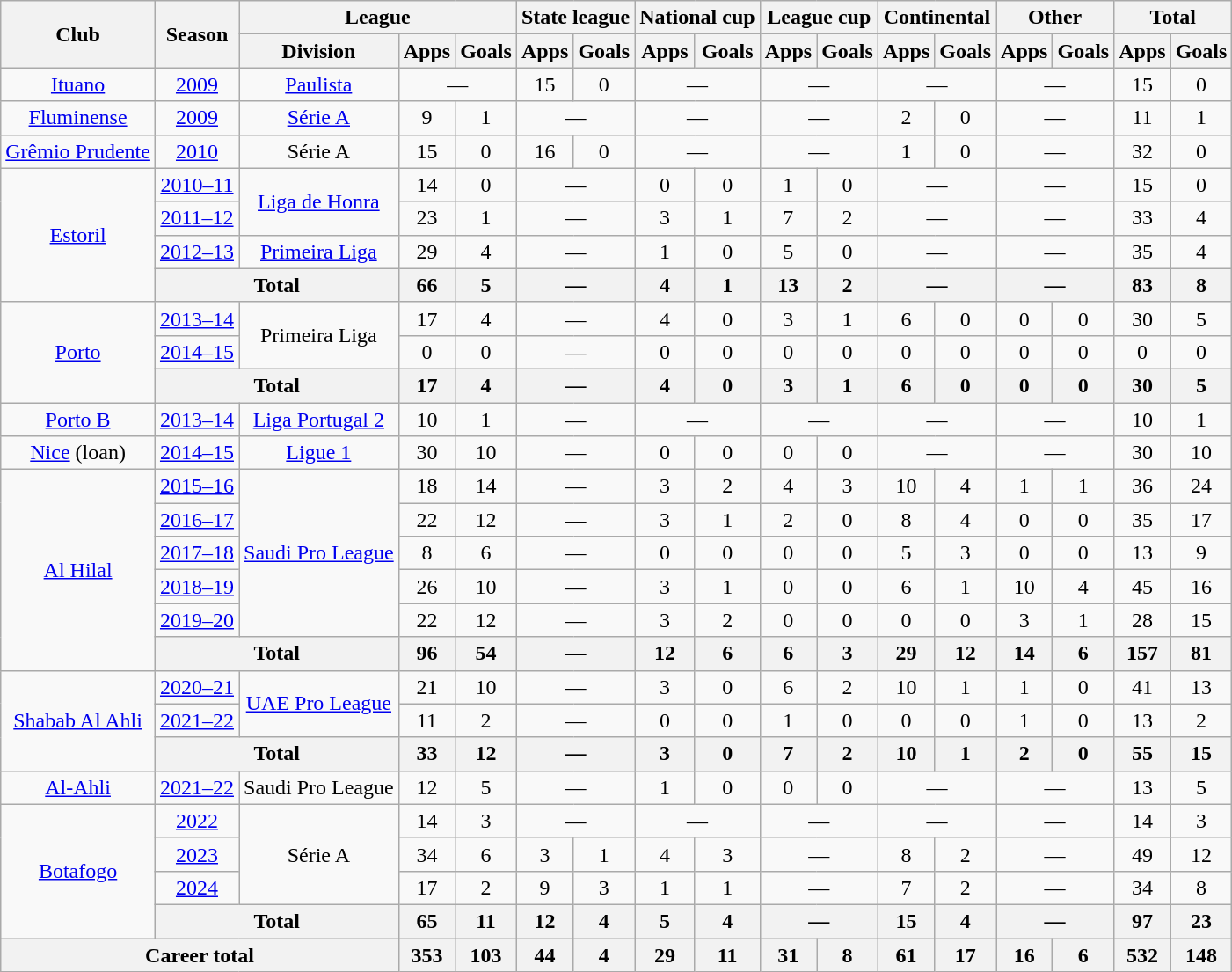<table class="wikitable" style="text-align: center;">
<tr>
<th rowspan="2">Club</th>
<th rowspan="2">Season</th>
<th colspan="3">League</th>
<th colspan="2">State league</th>
<th colspan="2">National cup</th>
<th colspan="2">League cup</th>
<th colspan="2">Continental</th>
<th colspan="2">Other</th>
<th colspan="2">Total</th>
</tr>
<tr>
<th>Division</th>
<th>Apps</th>
<th>Goals</th>
<th>Apps</th>
<th>Goals</th>
<th>Apps</th>
<th>Goals</th>
<th>Apps</th>
<th>Goals</th>
<th>Apps</th>
<th>Goals</th>
<th>Apps</th>
<th>Goals</th>
<th>Apps</th>
<th>Goals</th>
</tr>
<tr>
<td><a href='#'>Ituano</a></td>
<td><a href='#'>2009</a></td>
<td><a href='#'>Paulista</a></td>
<td colspan="2">—</td>
<td>15</td>
<td>0</td>
<td colspan="2">—</td>
<td colspan="2">—</td>
<td colspan="2">—</td>
<td colspan="2">—</td>
<td>15</td>
<td>0</td>
</tr>
<tr>
<td><a href='#'>Fluminense</a></td>
<td><a href='#'>2009</a></td>
<td><a href='#'>Série A</a></td>
<td>9</td>
<td>1</td>
<td colspan="2">—</td>
<td colspan="2">—</td>
<td colspan="2">—</td>
<td>2</td>
<td>0</td>
<td colspan="2">—</td>
<td>11</td>
<td>1</td>
</tr>
<tr>
<td><a href='#'>Grêmio Prudente</a></td>
<td><a href='#'>2010</a></td>
<td>Série A</td>
<td>15</td>
<td>0</td>
<td>16</td>
<td>0</td>
<td colspan="2">—</td>
<td colspan="2">—</td>
<td>1</td>
<td>0</td>
<td colspan="2">—</td>
<td>32</td>
<td>0</td>
</tr>
<tr>
<td rowspan="4"><a href='#'>Estoril</a></td>
<td><a href='#'>2010–11</a></td>
<td rowspan="2"><a href='#'>Liga de Honra</a></td>
<td>14</td>
<td>0</td>
<td colspan="2">—</td>
<td>0</td>
<td>0</td>
<td>1</td>
<td>0</td>
<td colspan="2">—</td>
<td colspan="2">—</td>
<td>15</td>
<td>0</td>
</tr>
<tr>
<td><a href='#'>2011–12</a></td>
<td>23</td>
<td>1</td>
<td colspan="2">—</td>
<td>3</td>
<td>1</td>
<td>7</td>
<td>2</td>
<td colspan="2">—</td>
<td colspan="2">—</td>
<td>33</td>
<td>4</td>
</tr>
<tr>
<td><a href='#'>2012–13</a></td>
<td><a href='#'>Primeira Liga</a></td>
<td>29</td>
<td>4</td>
<td colspan="2">—</td>
<td>1</td>
<td>0</td>
<td>5</td>
<td>0</td>
<td colspan="2">—</td>
<td colspan="2">—</td>
<td>35</td>
<td>4</td>
</tr>
<tr>
<th colspan="2">Total</th>
<th>66</th>
<th>5</th>
<th colspan="2">—</th>
<th>4</th>
<th>1</th>
<th>13</th>
<th>2</th>
<th colspan="2">—</th>
<th colspan="2">—</th>
<th>83</th>
<th>8</th>
</tr>
<tr>
<td rowspan="3"><a href='#'>Porto</a></td>
<td><a href='#'>2013–14</a></td>
<td rowspan="2">Primeira Liga</td>
<td>17</td>
<td>4</td>
<td colspan="2">—</td>
<td>4</td>
<td>0</td>
<td>3</td>
<td>1</td>
<td>6</td>
<td>0</td>
<td>0</td>
<td>0</td>
<td>30</td>
<td>5</td>
</tr>
<tr>
<td><a href='#'>2014–15</a></td>
<td>0</td>
<td>0</td>
<td colspan="2">—</td>
<td>0</td>
<td>0</td>
<td>0</td>
<td>0</td>
<td>0</td>
<td>0</td>
<td>0</td>
<td>0</td>
<td>0</td>
<td>0</td>
</tr>
<tr>
<th colspan="2">Total</th>
<th>17</th>
<th>4</th>
<th colspan="2">—</th>
<th>4</th>
<th>0</th>
<th>3</th>
<th>1</th>
<th>6</th>
<th>0</th>
<th>0</th>
<th>0</th>
<th>30</th>
<th>5</th>
</tr>
<tr>
<td><a href='#'>Porto B</a></td>
<td><a href='#'>2013–14</a></td>
<td><a href='#'>Liga Portugal 2</a></td>
<td>10</td>
<td>1</td>
<td colspan="2">—</td>
<td colspan="2">—</td>
<td colspan="2">—</td>
<td colspan="2">—</td>
<td colspan="2">—</td>
<td>10</td>
<td>1</td>
</tr>
<tr>
<td><a href='#'>Nice</a> (loan)</td>
<td><a href='#'>2014–15</a></td>
<td><a href='#'>Ligue 1</a></td>
<td>30</td>
<td>10</td>
<td colspan="2">—</td>
<td>0</td>
<td>0</td>
<td>0</td>
<td>0</td>
<td colspan="2">—</td>
<td colspan="2">—</td>
<td>30</td>
<td>10</td>
</tr>
<tr>
<td rowspan="6"><a href='#'>Al Hilal</a></td>
<td><a href='#'>2015–16</a></td>
<td rowspan="5"><a href='#'>Saudi Pro League</a></td>
<td>18</td>
<td>14</td>
<td colspan="2">—</td>
<td>3</td>
<td>2</td>
<td>4</td>
<td>3</td>
<td>10</td>
<td>4</td>
<td>1</td>
<td>1</td>
<td>36</td>
<td>24</td>
</tr>
<tr>
<td><a href='#'>2016–17</a></td>
<td>22</td>
<td>12</td>
<td colspan="2">—</td>
<td>3</td>
<td>1</td>
<td>2</td>
<td>0</td>
<td>8</td>
<td>4</td>
<td>0</td>
<td>0</td>
<td>35</td>
<td>17</td>
</tr>
<tr>
<td><a href='#'>2017–18</a></td>
<td>8</td>
<td>6</td>
<td colspan="2">—</td>
<td>0</td>
<td>0</td>
<td>0</td>
<td>0</td>
<td>5</td>
<td>3</td>
<td>0</td>
<td>0</td>
<td>13</td>
<td>9</td>
</tr>
<tr>
<td><a href='#'>2018–19</a></td>
<td>26</td>
<td>10</td>
<td colspan="2">—</td>
<td>3</td>
<td>1</td>
<td>0</td>
<td>0</td>
<td>6</td>
<td>1</td>
<td>10</td>
<td>4</td>
<td>45</td>
<td>16</td>
</tr>
<tr>
<td><a href='#'>2019–20</a></td>
<td>22</td>
<td>12</td>
<td colspan="2">—</td>
<td>3</td>
<td>2</td>
<td>0</td>
<td>0</td>
<td>0</td>
<td>0</td>
<td>3</td>
<td>1</td>
<td>28</td>
<td>15</td>
</tr>
<tr>
<th colspan="2">Total</th>
<th>96</th>
<th>54</th>
<th colspan="2">—</th>
<th>12</th>
<th>6</th>
<th>6</th>
<th>3</th>
<th>29</th>
<th>12</th>
<th>14</th>
<th>6</th>
<th>157</th>
<th>81</th>
</tr>
<tr>
<td rowspan="3"><a href='#'>Shabab Al Ahli</a></td>
<td><a href='#'>2020–21</a></td>
<td rowspan="2"><a href='#'>UAE Pro League</a></td>
<td>21</td>
<td>10</td>
<td colspan="2">—</td>
<td>3</td>
<td>0</td>
<td>6</td>
<td>2</td>
<td>10</td>
<td>1</td>
<td>1</td>
<td>0</td>
<td>41</td>
<td>13</td>
</tr>
<tr>
<td><a href='#'>2021–22</a></td>
<td>11</td>
<td>2</td>
<td colspan="2">—</td>
<td>0</td>
<td>0</td>
<td>1</td>
<td>0</td>
<td>0</td>
<td>0</td>
<td>1</td>
<td>0</td>
<td>13</td>
<td>2</td>
</tr>
<tr>
<th colspan="2">Total</th>
<th>33</th>
<th>12</th>
<th colspan="2">—</th>
<th>3</th>
<th>0</th>
<th>7</th>
<th>2</th>
<th>10</th>
<th>1</th>
<th>2</th>
<th>0</th>
<th>55</th>
<th>15</th>
</tr>
<tr>
<td><a href='#'>Al-Ahli</a></td>
<td><a href='#'>2021–22</a></td>
<td>Saudi Pro League</td>
<td>12</td>
<td>5</td>
<td colspan="2">—</td>
<td>1</td>
<td>0</td>
<td>0</td>
<td>0</td>
<td colspan="2">—</td>
<td colspan="2">—</td>
<td>13</td>
<td>5</td>
</tr>
<tr>
<td rowspan="4"><a href='#'>Botafogo</a></td>
<td><a href='#'>2022</a></td>
<td rowspan="3">Série A</td>
<td>14</td>
<td>3</td>
<td colspan="2">—</td>
<td colspan="2">—</td>
<td colspan="2">—</td>
<td colspan="2">—</td>
<td colspan="2">—</td>
<td>14</td>
<td>3</td>
</tr>
<tr>
<td><a href='#'>2023</a></td>
<td>34</td>
<td>6</td>
<td>3</td>
<td>1</td>
<td>4</td>
<td>3</td>
<td colspan="2">—</td>
<td>8</td>
<td>2</td>
<td colspan="2">—</td>
<td>49</td>
<td>12</td>
</tr>
<tr>
<td><a href='#'>2024</a></td>
<td>17</td>
<td>2</td>
<td>9</td>
<td>3</td>
<td>1</td>
<td>1</td>
<td colspan="2">—</td>
<td>7</td>
<td>2</td>
<td colspan="2">—</td>
<td>34</td>
<td>8</td>
</tr>
<tr>
<th colspan="2">Total</th>
<th>65</th>
<th>11</th>
<th>12</th>
<th>4</th>
<th>5</th>
<th>4</th>
<th colspan="2">—</th>
<th>15</th>
<th>4</th>
<th colspan="2">—</th>
<th>97</th>
<th>23</th>
</tr>
<tr>
<th colspan="3">Career total</th>
<th>353</th>
<th>103</th>
<th>44</th>
<th>4</th>
<th>29</th>
<th>11</th>
<th>31</th>
<th>8</th>
<th>61</th>
<th>17</th>
<th>16</th>
<th>6</th>
<th>532</th>
<th>148</th>
</tr>
</table>
